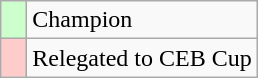<table class="wikitable" style="text-align: left;">
<tr>
<td width="10px" bgcolor="#ccffcc"></td>
<td>Champion</td>
</tr>
<tr>
<td width="10px" bgcolor="#ffcccc"></td>
<td>Relegated to CEB Cup</td>
</tr>
</table>
